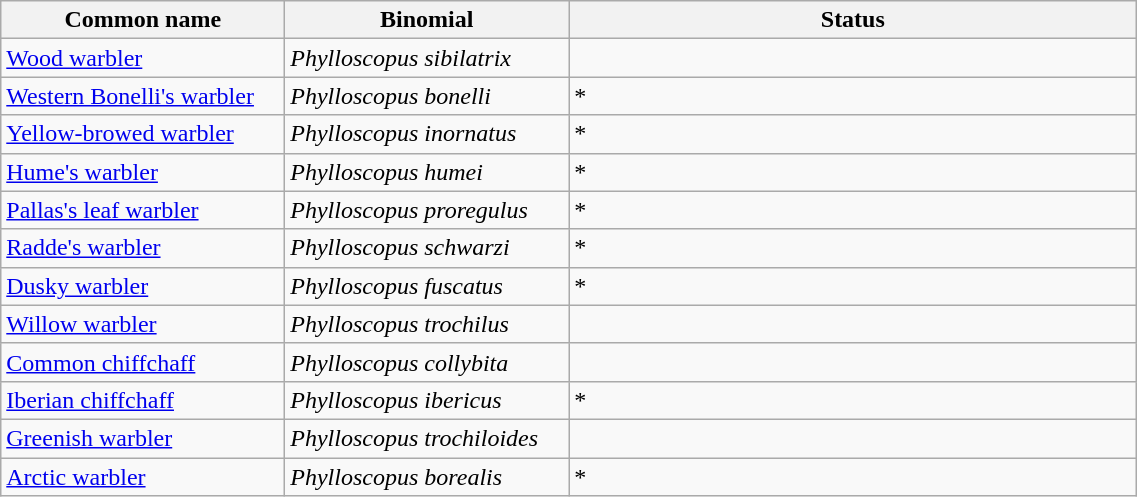<table width=60% class="wikitable">
<tr>
<th width=15%>Common name</th>
<th width=15%>Binomial</th>
<th width=30%>Status</th>
</tr>
<tr>
<td><a href='#'>Wood warbler</a></td>
<td><em>Phylloscopus sibilatrix</em></td>
<td></td>
</tr>
<tr>
<td><a href='#'>Western Bonelli's warbler</a></td>
<td><em>Phylloscopus bonelli</em></td>
<td>*</td>
</tr>
<tr>
<td><a href='#'>Yellow-browed warbler</a></td>
<td><em>Phylloscopus inornatus</em></td>
<td>*</td>
</tr>
<tr>
<td><a href='#'>Hume's warbler</a></td>
<td><em>Phylloscopus humei</em></td>
<td>*</td>
</tr>
<tr>
<td><a href='#'>Pallas's leaf warbler</a></td>
<td><em>Phylloscopus proregulus</em></td>
<td>*</td>
</tr>
<tr>
<td><a href='#'>Radde's warbler</a></td>
<td><em>Phylloscopus schwarzi</em></td>
<td>*</td>
</tr>
<tr>
<td><a href='#'>Dusky warbler</a></td>
<td><em>Phylloscopus fuscatus</em></td>
<td>*</td>
</tr>
<tr>
<td><a href='#'>Willow warbler</a></td>
<td><em>Phylloscopus trochilus</em></td>
<td></td>
</tr>
<tr>
<td><a href='#'>Common chiffchaff</a></td>
<td><em>Phylloscopus collybita</em></td>
<td></td>
</tr>
<tr>
<td><a href='#'>Iberian chiffchaff</a></td>
<td><em>Phylloscopus ibericus</em></td>
<td>*</td>
</tr>
<tr>
<td><a href='#'>Greenish warbler</a></td>
<td><em>Phylloscopus trochiloides</em></td>
<td></td>
</tr>
<tr>
<td><a href='#'>Arctic warbler</a></td>
<td><em>Phylloscopus borealis</em></td>
<td>*</td>
</tr>
</table>
